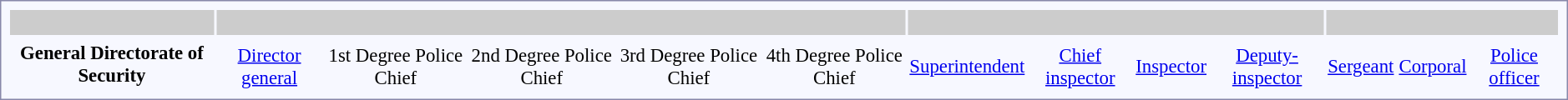<table style="border:1px solid #8888aa; background:#f7f8ff; padding:5px; font-size:95%; margin:0 12px 12px 0;">
<tr style="background:#ccc;">
<th></th>
<th colspan="5"> </th>
<th colspan="4"></th>
<th colspan="3"></th>
</tr>
<tr style="text-align:center">
<td rowspan="2"><strong> General Directorate of Security</strong></td>
<td></td>
<td></td>
<td></td>
<td></td>
<td></td>
<td></td>
<td></td>
<td></td>
<td></td>
<td></td>
<td></td>
<td></td>
</tr>
<tr style="text-align:center">
<td><a href='#'>Director general</a><br></td>
<td>1st Degree Police Chief<br></td>
<td>2nd Degree Police Chief<br></td>
<td>3rd Degree Police Chief<br></td>
<td>4th Degree Police Chief<br></td>
<td><a href='#'>Superintendent</a><br></td>
<td><a href='#'>Chief inspector</a><br></td>
<td><a href='#'>Inspector</a><br></td>
<td><a href='#'>Deputy-inspector</a><br></td>
<td><a href='#'>Sergeant</a><br></td>
<td><a href='#'>Corporal</a><br></td>
<td><a href='#'>Police officer</a><br></td>
</tr>
</table>
